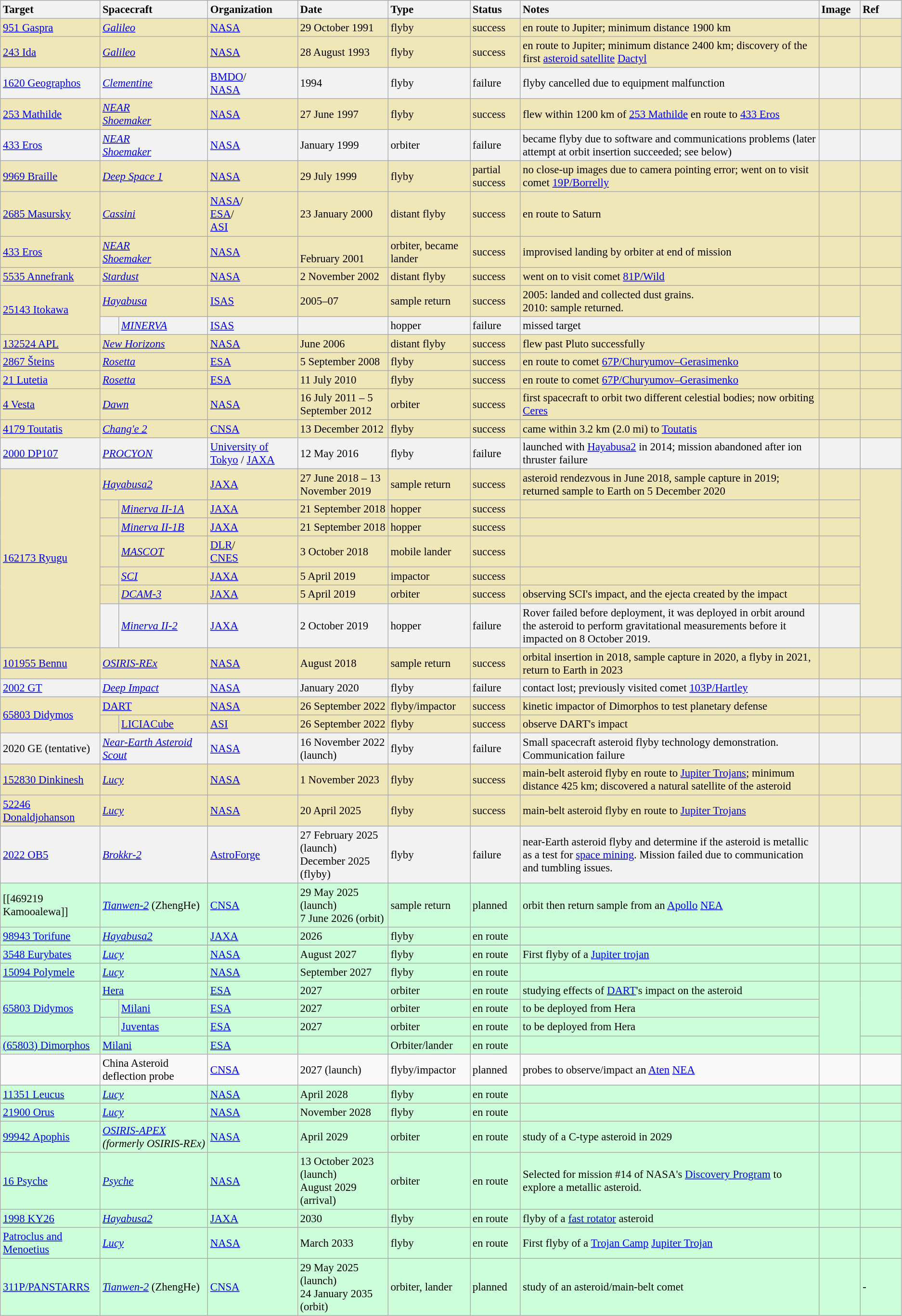<table class="wikitable sticky-header" style="font-size:95%;">
<tr>
<th style="text-align:left">Target</th>
<th colspan="2" style="text-align:left">Spacecraft</th>
<th style="text-align:left">Organization</th>
<th style="text-align:left">Date</th>
<th style="text-align:left">Type</th>
<th style="text-align:left">Status</th>
<th style="text-align:left">Notes</th>
<th style="width:50px; text-align:left;">Image</th>
<th style="width:50px; text-align:left;">Ref</th>
</tr>
<tr style="background:#EFE7B8">
<td><a href='#'>951 Gaspra</a></td>
<td colspan="2"><em><a href='#'>Galileo</a></em></td>
<td> <a href='#'>NASA</a></td>
<td>29 October 1991</td>
<td>flyby</td>
<td>success</td>
<td>en route to Jupiter; minimum distance 1900 km</td>
<td></td>
<td></td>
</tr>
<tr style="background:#EFE7B8">
<td><a href='#'>243 Ida</a></td>
<td colspan="2"><em><a href='#'>Galileo</a></em></td>
<td> <a href='#'>NASA</a></td>
<td>28 August 1993</td>
<td>flyby</td>
<td>success</td>
<td>en route to Jupiter; minimum distance 2400 km; discovery of the first <a href='#'>asteroid satellite</a> <a href='#'>Dactyl</a></td>
<td></td>
<td></td>
</tr>
<tr style="background:#F2F2F2">
<td><a href='#'>1620 Geographos</a></td>
<td colspan="2"><em><a href='#'>Clementine</a></em></td>
<td> <a href='#'>BMDO</a>/<br> <a href='#'>NASA</a></td>
<td>1994</td>
<td>flyby</td>
<td>failure</td>
<td>flyby cancelled due to equipment malfunction</td>
<td></td>
<td></td>
</tr>
<tr style="background:#EFE7B8">
<td><a href='#'>253 Mathilde</a></td>
<td colspan="2"><em><a href='#'>NEAR<br>Shoemaker</a></em></td>
<td> <a href='#'>NASA</a></td>
<td>27 June 1997</td>
<td>flyby</td>
<td>success</td>
<td>flew within 1200 km of <a href='#'>253 Mathilde</a> en route to <a href='#'>433 Eros</a></td>
<td></td>
<td></td>
</tr>
<tr style="background:#F2F2F2">
<td><a href='#'>433 Eros</a></td>
<td colspan="2"><em><a href='#'>NEAR<br>Shoemaker</a></em></td>
<td> <a href='#'>NASA</a></td>
<td>January 1999</td>
<td>orbiter</td>
<td>failure</td>
<td>became flyby due to software and communications problems (later attempt at orbit insertion succeeded; see below)</td>
<td></td>
<td></td>
</tr>
<tr style="background:#EFE7B8">
<td><a href='#'>9969 Braille</a></td>
<td colspan="2"><em><a href='#'>Deep Space 1</a></em></td>
<td> <a href='#'>NASA</a></td>
<td>29 July 1999</td>
<td>flyby</td>
<td>partial success</td>
<td>no close-up images due to camera pointing error; went on to visit comet <a href='#'>19P/Borrelly</a></td>
<td></td>
<td></td>
</tr>
<tr style="background:#EFE7B8">
<td><a href='#'>2685 Masursky</a></td>
<td colspan="2"><em><a href='#'>Cassini</a></em></td>
<td> <a href='#'>NASA</a>/<br> <a href='#'>ESA</a>/<br> <a href='#'>ASI</a></td>
<td>23 January 2000</td>
<td>distant flyby</td>
<td>success</td>
<td>en route to Saturn</td>
<td></td>
<td></td>
</tr>
<tr style="background:#EFE7B8">
<td><a href='#'>433 Eros</a></td>
<td colspan="2"><em><a href='#'>NEAR<br>Shoemaker</a></em></td>
<td> <a href='#'>NASA</a></td>
<td><br>February 2001</td>
<td>orbiter, became lander</td>
<td>success</td>
<td>improvised landing by orbiter at end of mission</td>
<td></td>
<td></td>
</tr>
<tr style="background:#EFE7B8">
<td><a href='#'>5535 Annefrank</a></td>
<td colspan="2"><em><a href='#'>Stardust</a></em></td>
<td> <a href='#'>NASA</a></td>
<td>2 November 2002</td>
<td>distant flyby</td>
<td>success</td>
<td>went on to visit comet <a href='#'>81P/Wild</a></td>
<td></td>
<td></td>
</tr>
<tr style="background:#EFE7B8">
<td rowspan="2"><a href='#'>25143 Itokawa</a></td>
<td colspan="2"><em><a href='#'>Hayabusa</a></em></td>
<td> <a href='#'>ISAS</a></td>
<td>2005–07</td>
<td>sample return</td>
<td>success</td>
<td>2005: landed and collected dust grains.<br>2010: sample returned.</td>
<td></td>
<td rowspan="2"></td>
</tr>
<tr style="background:#F2F2F2">
<td>   </td>
<td><em><a href='#'>MINERVA</a></em></td>
<td> <a href='#'>ISAS</a></td>
<td></td>
<td>hopper</td>
<td>failure</td>
<td>missed target</td>
<td></td>
</tr>
<tr style="background:#EFE7B8">
<td><a href='#'>132524 APL</a></td>
<td colspan="2"><em><a href='#'>New Horizons</a></em></td>
<td> <a href='#'>NASA</a></td>
<td>June 2006</td>
<td>distant flyby</td>
<td>success</td>
<td>flew past Pluto successfully</td>
<td></td>
<td></td>
</tr>
<tr style="background:#EFE7B8">
<td><a href='#'>2867 Šteins</a></td>
<td colspan="2"><em><a href='#'>Rosetta</a></em></td>
<td> <a href='#'>ESA</a></td>
<td>5 September 2008</td>
<td>flyby</td>
<td>success</td>
<td>en route to comet <a href='#'>67P/Churyumov–Gerasimenko</a></td>
<td></td>
<td></td>
</tr>
<tr style="background:#EFE7B8">
<td><a href='#'>21 Lutetia</a></td>
<td colspan="2"><em><a href='#'>Rosetta</a></em></td>
<td> <a href='#'>ESA</a></td>
<td>11 July 2010</td>
<td>flyby</td>
<td>success</td>
<td>en route to comet <a href='#'>67P/Churyumov–Gerasimenko</a></td>
<td></td>
<td></td>
</tr>
<tr style="background:#EFE7B8">
<td><a href='#'>4 Vesta</a></td>
<td colspan="2"><em><a href='#'>Dawn</a></em></td>
<td> <a href='#'>NASA</a></td>
<td>16 July 2011 – 5 September 2012</td>
<td>orbiter</td>
<td>success</td>
<td>first spacecraft to orbit two different celestial bodies; now orbiting <a href='#'>Ceres</a></td>
<td></td>
<td></td>
</tr>
<tr style="background:#EFE7B8">
<td><a href='#'>4179 Toutatis</a></td>
<td colspan="2"><em><a href='#'>Chang'e 2</a></em></td>
<td> <a href='#'>CNSA</a></td>
<td>13 December 2012</td>
<td>flyby</td>
<td>success</td>
<td>came within 3.2 km (2.0 mi) to <a href='#'>Toutatis</a></td>
<td></td>
<td></td>
</tr>
<tr style="background:#F2F2F2">
<td><a href='#'>2000 DP107</a></td>
<td colspan="2"><em><a href='#'>PROCYON</a></em></td>
<td> <a href='#'>University of Tokyo</a> / <a href='#'>JAXA</a></td>
<td>12 May 2016</td>
<td>flyby</td>
<td>failure</td>
<td>launched with <a href='#'>Hayabusa2</a> in 2014; mission abandoned after ion thruster failure</td>
<td></td>
<td></td>
</tr>
<tr style="background:#EFE7B8">
<td rowspan="7"><a href='#'>162173 Ryugu</a></td>
<td colspan="2"><em><a href='#'>Hayabusa2</a></em></td>
<td> <a href='#'>JAXA</a></td>
<td>27 June 2018 – 13 November 2019</td>
<td>sample return</td>
<td>success</td>
<td>asteroid rendezvous in June 2018, sample capture in 2019; returned sample to Earth on 5 December 2020</td>
<td></td>
<td rowspan="7"></td>
</tr>
<tr style="background:#EFE7B8">
<td>   </td>
<td><em><a href='#'>Minerva II-1A</a></em></td>
<td> <a href='#'>JAXA</a></td>
<td>21 September 2018</td>
<td>hopper</td>
<td>success</td>
<td></td>
<td></td>
</tr>
<tr style="background:#EFE7B8">
<td>   </td>
<td><em><a href='#'>Minerva II-1B</a></em></td>
<td> <a href='#'>JAXA</a></td>
<td>21 September 2018</td>
<td>hopper</td>
<td>success</td>
<td></td>
<td></td>
</tr>
<tr style="background:#EFE7B8">
<td>   </td>
<td><em><a href='#'>MASCOT</a></em></td>
<td> <a href='#'>DLR</a>/<br> <a href='#'>CNES</a></td>
<td>3 October 2018</td>
<td>mobile lander</td>
<td>success</td>
<td></td>
<td></td>
</tr>
<tr style="background:#EFE7B8">
<td>   </td>
<td><em><a href='#'>SCI</a></em></td>
<td> <a href='#'>JAXA</a></td>
<td>5 April 2019</td>
<td>impactor</td>
<td>success</td>
<td></td>
<td></td>
</tr>
<tr style="background:#EFE7B8">
<td>   </td>
<td><em><a href='#'>DCAM-3</a></em></td>
<td> <a href='#'>JAXA</a></td>
<td>5 April 2019</td>
<td>orbiter</td>
<td>success</td>
<td>observing SCI's impact, and the ejecta created by the impact</td>
<td></td>
</tr>
<tr style="background:#F2F2F2">
<td>   </td>
<td><em><a href='#'>Minerva II-2</a></em></td>
<td> <a href='#'>JAXA</a></td>
<td>2 October 2019</td>
<td>hopper</td>
<td>failure</td>
<td>Rover failed before deployment, it was deployed in orbit around the asteroid to perform gravitational measurements before it impacted on 8 October 2019.</td>
<td></td>
</tr>
<tr style="background:#EFE7B8">
<td><a href='#'>101955 Bennu</a></td>
<td colspan="2"><em><a href='#'>OSIRIS-REx</a></em></td>
<td> <a href='#'>NASA</a></td>
<td>August 2018</td>
<td>sample return</td>
<td>success</td>
<td>orbital insertion in 2018, sample capture in 2020, a flyby in 2021, return to Earth in 2023</td>
<td></td>
<td></td>
</tr>
<tr style="background:#F2F2F2">
<td><a href='#'>2002 GT</a></td>
<td colspan="2"><em><a href='#'>Deep Impact</a></em></td>
<td> <a href='#'>NASA</a></td>
<td>January 2020</td>
<td>flyby</td>
<td>failure</td>
<td>contact lost; previously visited comet <a href='#'>103P/Hartley</a></td>
<td></td>
<td></td>
</tr>
<tr style="background:#EFE7B8">
<td rowspan="2"><a href='#'>65803 Didymos</a></td>
<td colspan="2"><a href='#'>DART</a></td>
<td> <a href='#'>NASA</a></td>
<td>26 September 2022</td>
<td>flyby/impactor</td>
<td>success</td>
<td>kinetic impactor of Dimorphos to test planetary defense</td>
<td></td>
<td rowspan="2"></td>
</tr>
<tr style="background:#EFE7B8">
<td>   </td>
<td><a href='#'>LICIACube</a></td>
<td> <a href='#'>ASI</a></td>
<td>26 September 2022</td>
<td>flyby</td>
<td>success</td>
<td>observe DART's impact</td>
<td></td>
</tr>
<tr style="background:#F2F2F2">
<td>2020 GE (tentative)</td>
<td colspan="2"><em><a href='#'>Near-Earth Asteroid Scout</a></em></td>
<td> <a href='#'>NASA</a></td>
<td>16 November 2022 (launch)</td>
<td>flyby</td>
<td>failure</td>
<td>Small spacecraft asteroid flyby technology demonstration. Communication failure</td>
<td></td>
<td></td>
</tr>
<tr style="background:#EFE7B8">
<td><a href='#'>152830 Dinkinesh</a></td>
<td colspan="2"><em><a href='#'>Lucy</a></em></td>
<td> <a href='#'>NASA</a></td>
<td>1 November 2023</td>
<td>flyby</td>
<td>success</td>
<td>main-belt asteroid flyby en route to <a href='#'>Jupiter Trojans</a>; minimum distance 425 km; discovered a natural satellite of the asteroid</td>
<td></td>
<td></td>
</tr>
<tr style="background:#EFE7B8">
<td><a href='#'>52246 Donaldjohanson</a></td>
<td colspan="2"><em><a href='#'>Lucy</a></em></td>
<td> <a href='#'>NASA</a></td>
<td>20 April 2025</td>
<td>flyby</td>
<td>success</td>
<td>main-belt asteroid flyby en route to <a href='#'>Jupiter Trojans</a></td>
<td></td>
<td></td>
</tr>
<tr style="background:#F2F2F2">
<td><a href='#'>2022 OB5</a></td>
<td colspan="2"><em><a href='#'>Brokkr-2</a></em></td>
<td> <a href='#'>AstroForge</a></td>
<td>27 February 2025 (launch)<br>December 2025 (flyby)</td>
<td>flyby</td>
<td>failure</td>
<td>near-Earth asteroid flyby and determine if the asteroid is metallic as a test for <a href='#'>space mining</a>. Mission failed due to communication and tumbling issues.</td>
<td></td>
<td></td>
</tr>
<tr style="background:#CCFFD9">
<td>[[469219 Kamooalewa]]</td>
<td colspan="2"><em><a href='#'>Tianwen-2</a></em> (ZhengHe)</td>
<td> <a href='#'>CNSA</a></td>
<td>29 May 2025 (launch) <br> 7 June 2026 (orbit)</td>
<td>sample return</td>
<td>planned</td>
<td>orbit then return sample from an <a href='#'>Apollo</a> <a href='#'>NEA</a></td>
<td></td>
<td></td>
</tr>
<tr style="background:#CCFFD9">
<td><a href='#'>98943 Torifune</a></td>
<td colspan="2"><em><a href='#'>Hayabusa2</a></em></td>
<td> <a href='#'>JAXA</a></td>
<td>2026</td>
<td>flyby</td>
<td>en route</td>
<td></td>
<td></td>
<td></td>
</tr>
<tr>
</tr>
<tr style="background:#CCFFD9">
<td><a href='#'>3548 Eurybates</a></td>
<td colspan="2"><em><a href='#'>Lucy</a></em></td>
<td> <a href='#'>NASA</a></td>
<td>August 2027</td>
<td>flyby</td>
<td>en route</td>
<td>First flyby of a <a href='#'>Jupiter trojan</a></td>
<td></td>
<td></td>
</tr>
<tr style="background:#CCFFD9">
<td><a href='#'>15094 Polymele</a></td>
<td colspan="2"><em><a href='#'>Lucy</a></em></td>
<td> <a href='#'>NASA</a></td>
<td>September 2027</td>
<td>flyby</td>
<td>en route</td>
<td></td>
<td></td>
<td></td>
</tr>
<tr style="background:#CCFFD9">
<td rowspan="3"><a href='#'>65803 Didymos</a></td>
<td colspan="2"><a href='#'>Hera</a></td>
<td> <a href='#'>ESA</a></td>
<td>2027</td>
<td>orbiter</td>
<td>en route</td>
<td>studying effects of <a href='#'>DART</a>'s impact on the asteroid</td>
<td rowspan=4></td>
<td rowspan="3"></td>
</tr>
<tr style="background:#CCFFD9">
<td>   </td>
<td><a href='#'>Milani</a></td>
<td> <a href='#'>ESA</a></td>
<td>2027</td>
<td>orbiter</td>
<td>en route</td>
<td>to be deployed from Hera</td>
</tr>
<tr style="background:#CCFFD9">
<td>   </td>
<td><a href='#'>Juventas</a></td>
<td> <a href='#'>ESA</a></td>
<td>2027</td>
<td>orbiter</td>
<td>en route</td>
<td>to be deployed from Hera</td>
</tr>
<tr style="background:#CCFFD9">
<td><a href='#'>(65803) Dimorphos</a></td>
<td colspan="2"><a href='#'>Milani</a></td>
<td> <a href='#'>ESA</a></td>
<td></td>
<td>Orbiter/lander</td>
<td>en route</td>
<td></td>
<td></td>
</tr>
<tr>
<td></td>
<td colspan="2">China Asteroid deflection probe</td>
<td> <a href='#'>CNSA</a></td>
<td>2027 (launch)</td>
<td>flyby/impactor</td>
<td>planned</td>
<td>probes to observe/impact an <a href='#'>Aten</a> <a href='#'>NEA</a></td>
<td></td>
<td></td>
</tr>
<tr style="background:#CCFFD9">
<td><a href='#'>11351 Leucus</a></td>
<td colspan="2"><em><a href='#'>Lucy</a></em></td>
<td> <a href='#'>NASA</a></td>
<td>April 2028</td>
<td>flyby</td>
<td>en route</td>
<td></td>
<td></td>
<td></td>
</tr>
<tr style="background:#CCFFD9">
<td><a href='#'>21900 Orus</a></td>
<td colspan="2"><em><a href='#'>Lucy</a></em></td>
<td> <a href='#'>NASA</a></td>
<td>November 2028</td>
<td>flyby</td>
<td>en route</td>
<td></td>
<td></td>
<td><br></td>
</tr>
<tr style="background:#CCFFD9">
<td><a href='#'>99942 Apophis</a></td>
<td colspan="2"><em><a href='#'>OSIRIS-APEX</a> (formerly OSIRIS-REx)</em></td>
<td> <a href='#'>NASA</a></td>
<td>April 2029</td>
<td>orbiter</td>
<td>en route</td>
<td>study of a C-type asteroid in 2029</td>
<td></td>
<td></td>
</tr>
<tr style="background:#CCFFD9">
<td><a href='#'>16 Psyche</a></td>
<td colspan="2"><em><a href='#'>Psyche</a></em></td>
<td> <a href='#'>NASA</a></td>
<td>13 October 2023 (launch) <br> August 2029 (arrival)</td>
<td>orbiter</td>
<td>en route</td>
<td>Selected for mission #14 of NASA's <a href='#'>Discovery Program</a> to explore a metallic asteroid.</td>
<td></td>
<td></td>
</tr>
<tr style="background:#CCFFD9">
<td><a href='#'>1998 KY26</a></td>
<td colspan="2"><em><a href='#'>Hayabusa2</a></em></td>
<td> <a href='#'>JAXA</a></td>
<td>2030</td>
<td>flyby</td>
<td>en route</td>
<td>flyby of a <a href='#'>fast rotator</a> asteroid</td>
<td></td>
<td></td>
</tr>
<tr style="background:#CCFFD9">
<td><a href='#'>Patroclus and Menoetius</a></td>
<td colspan="2"><em><a href='#'>Lucy</a></em></td>
<td> <a href='#'>NASA</a></td>
<td>March 2033</td>
<td>flyby</td>
<td>en route</td>
<td>First flyby of a <a href='#'>Trojan Camp</a> <a href='#'>Jupiter Trojan</a></td>
<td></td>
<td></td>
</tr>
<tr style="background:#CCFFD9">
<td><a href='#'>311P/PANSTARRS</a></td>
<td colspan="2"><em><a href='#'>Tianwen-2</a></em> (ZhengHe)</td>
<td> <a href='#'>CNSA</a></td>
<td>29 May 2025 (launch) <br> 24 January 2035 (orbit)</td>
<td>orbiter, lander</td>
<td>planned</td>
<td>study of an asteroid/main-belt comet</td>
<td></td>
<td> -</td>
</tr>
</table>
